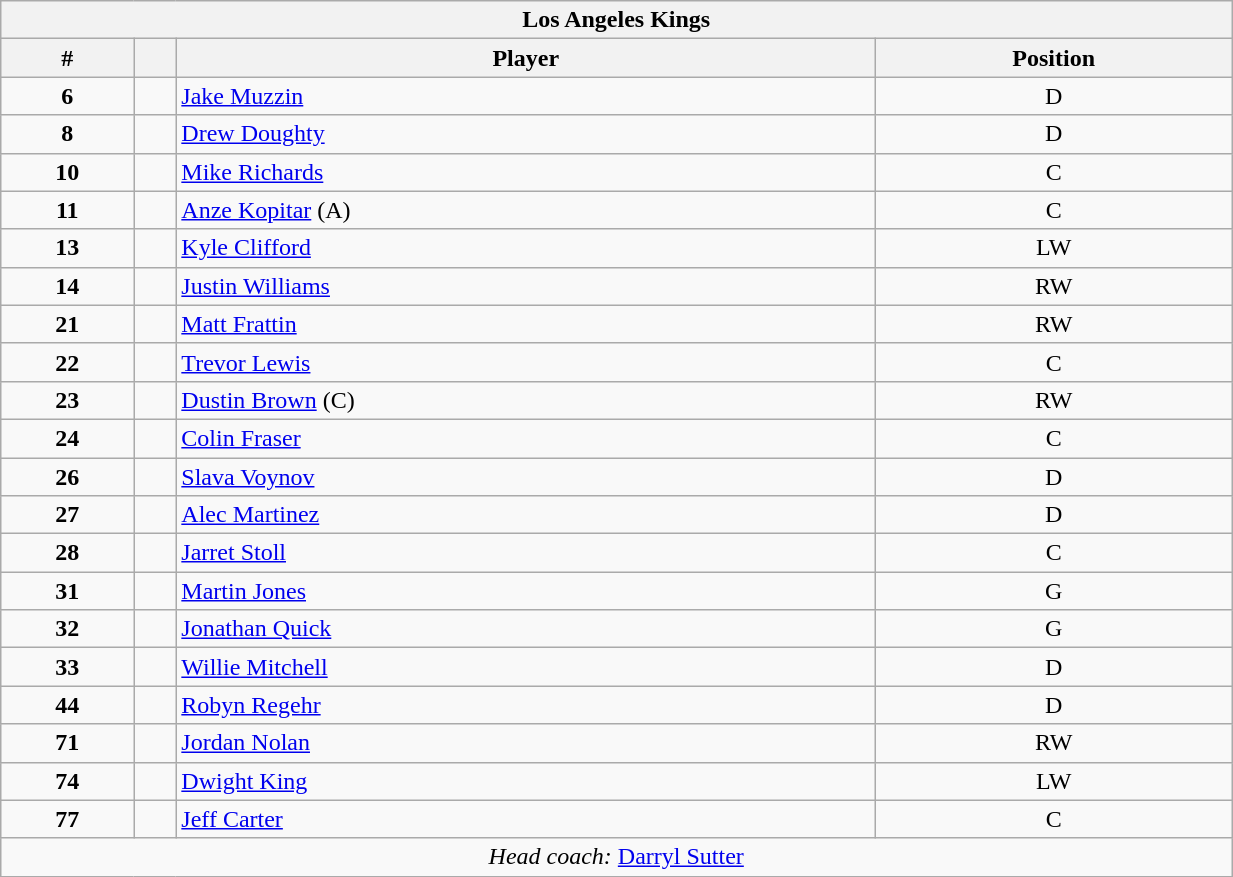<table class="wikitable" style="width:65%; text-align:center;">
<tr>
<th colspan=4>Los Angeles Kings</th>
</tr>
<tr>
<th>#</th>
<th></th>
<th>Player</th>
<th>Position</th>
</tr>
<tr>
<td><strong>6</strong></td>
<td align=center></td>
<td align=left><a href='#'>Jake Muzzin</a></td>
<td>D</td>
</tr>
<tr>
<td><strong>8</strong></td>
<td align=center></td>
<td align=left><a href='#'>Drew Doughty</a></td>
<td>D</td>
</tr>
<tr>
<td><strong>10</strong></td>
<td align=center></td>
<td align=left><a href='#'>Mike Richards</a></td>
<td>C</td>
</tr>
<tr>
<td><strong>11</strong></td>
<td align=center></td>
<td align=left><a href='#'>Anze Kopitar</a> (A)</td>
<td>C</td>
</tr>
<tr>
<td><strong>13</strong></td>
<td align=center></td>
<td align=left><a href='#'>Kyle Clifford</a></td>
<td>LW</td>
</tr>
<tr>
<td><strong>14</strong></td>
<td align=center></td>
<td align=left><a href='#'>Justin Williams</a></td>
<td>RW</td>
</tr>
<tr>
<td><strong>21</strong></td>
<td align=center></td>
<td align=left><a href='#'>Matt Frattin</a></td>
<td>RW</td>
</tr>
<tr>
<td><strong>22</strong></td>
<td align=center></td>
<td align=left><a href='#'>Trevor Lewis</a></td>
<td>C</td>
</tr>
<tr>
<td><strong>23</strong></td>
<td align=center></td>
<td align=left><a href='#'>Dustin Brown</a> (C)</td>
<td>RW</td>
</tr>
<tr>
<td><strong>24</strong></td>
<td align=center></td>
<td align=left><a href='#'>Colin Fraser</a></td>
<td>C</td>
</tr>
<tr>
<td><strong>26</strong></td>
<td align=center></td>
<td align=left><a href='#'>Slava Voynov</a></td>
<td>D</td>
</tr>
<tr>
<td><strong>27</strong></td>
<td align=center></td>
<td align=left><a href='#'>Alec Martinez</a></td>
<td>D</td>
</tr>
<tr>
<td><strong>28</strong></td>
<td align=center></td>
<td align=left><a href='#'>Jarret Stoll</a></td>
<td>C</td>
</tr>
<tr>
<td><strong>31</strong></td>
<td align=center></td>
<td align=left><a href='#'>Martin Jones</a></td>
<td>G</td>
</tr>
<tr>
<td><strong>32</strong></td>
<td align=center></td>
<td align=left><a href='#'>Jonathan Quick</a></td>
<td>G</td>
</tr>
<tr>
<td><strong>33</strong></td>
<td align=center></td>
<td align=left><a href='#'>Willie Mitchell</a></td>
<td>D</td>
</tr>
<tr>
<td><strong>44</strong></td>
<td align=center></td>
<td align=left><a href='#'>Robyn Regehr</a></td>
<td>D</td>
</tr>
<tr>
<td><strong>71</strong></td>
<td align=center></td>
<td align=left><a href='#'>Jordan Nolan</a></td>
<td>RW</td>
</tr>
<tr>
<td><strong>74</strong></td>
<td align=center></td>
<td align=left><a href='#'>Dwight King</a></td>
<td>LW</td>
</tr>
<tr>
<td><strong>77</strong></td>
<td align=center></td>
<td align=left><a href='#'>Jeff Carter</a></td>
<td>C</td>
</tr>
<tr>
<td colspan=4><em>Head coach:</em>  <a href='#'>Darryl Sutter</a></td>
</tr>
</table>
